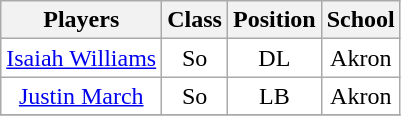<table class="wikitable sortable" border="1">
<tr>
<th>Players</th>
<th>Class</th>
<th>Position</th>
<th>School</th>
</tr>
<tr>
<td style="text-align:center; background:white"><a href='#'>Isaiah Williams</a></td>
<td style="text-align:center; background:white">So</td>
<td style="text-align:center; background:white">DL</td>
<td style="text-align:center; background:white">Akron</td>
</tr>
<tr>
<td style="text-align:center; background:white"><a href='#'>Justin March</a></td>
<td style="text-align:center; background:white">So</td>
<td style="text-align:center; background:white">LB</td>
<td style="text-align:center; background:white">Akron</td>
</tr>
<tr>
</tr>
</table>
